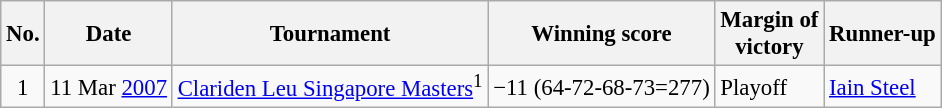<table class="wikitable" style="font-size:95%;">
<tr>
<th>No.</th>
<th>Date</th>
<th>Tournament</th>
<th>Winning score</th>
<th>Margin of<br>victory</th>
<th>Runner-up</th>
</tr>
<tr>
<td align=center>1</td>
<td align=right>11 Mar <a href='#'>2007</a></td>
<td><a href='#'>Clariden Leu Singapore Masters</a><sup>1</sup></td>
<td>−11 (64-72-68-73=277)</td>
<td>Playoff</td>
<td> <a href='#'>Iain Steel</a></td>
</tr>
</table>
